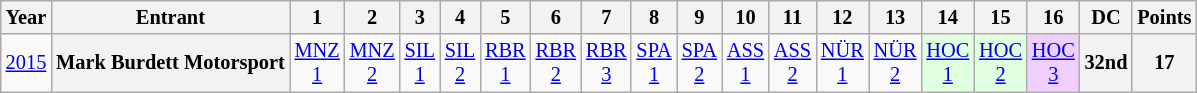<table class="wikitable" style="text-align:center; font-size:85%">
<tr>
<th>Year</th>
<th>Entrant</th>
<th>1</th>
<th>2</th>
<th>3</th>
<th>4</th>
<th>5</th>
<th>6</th>
<th>7</th>
<th>8</th>
<th>9</th>
<th>10</th>
<th>11</th>
<th>12</th>
<th>13</th>
<th>14</th>
<th>15</th>
<th>16</th>
<th>DC</th>
<th>Points</th>
</tr>
<tr>
<td><a href='#'>2015</a></td>
<th nowrap>Mark Burdett Motorsport</th>
<td><a href='#'>MNZ<br>1</a></td>
<td><a href='#'>MNZ<br>2</a></td>
<td><a href='#'>SIL<br>1</a></td>
<td><a href='#'>SIL<br>2</a></td>
<td><a href='#'>RBR<br>1</a></td>
<td><a href='#'>RBR<br>2</a></td>
<td><a href='#'>RBR<br>3</a></td>
<td><a href='#'>SPA<br>1</a></td>
<td><a href='#'>SPA<br>2</a></td>
<td><a href='#'>ASS<br>1</a></td>
<td><a href='#'>ASS<br>2</a></td>
<td><a href='#'>NÜR<br>1</a></td>
<td><a href='#'>NÜR<br>2</a></td>
<td style="background:#DFFFDF;"><a href='#'>HOC<br>1</a><br></td>
<td style="background:#DFFFDF;"><a href='#'>HOC<br>2</a><br></td>
<td style="background:#EFCFFF;"><a href='#'>HOC<br>3</a><br></td>
<th>32nd</th>
<th>17</th>
</tr>
</table>
